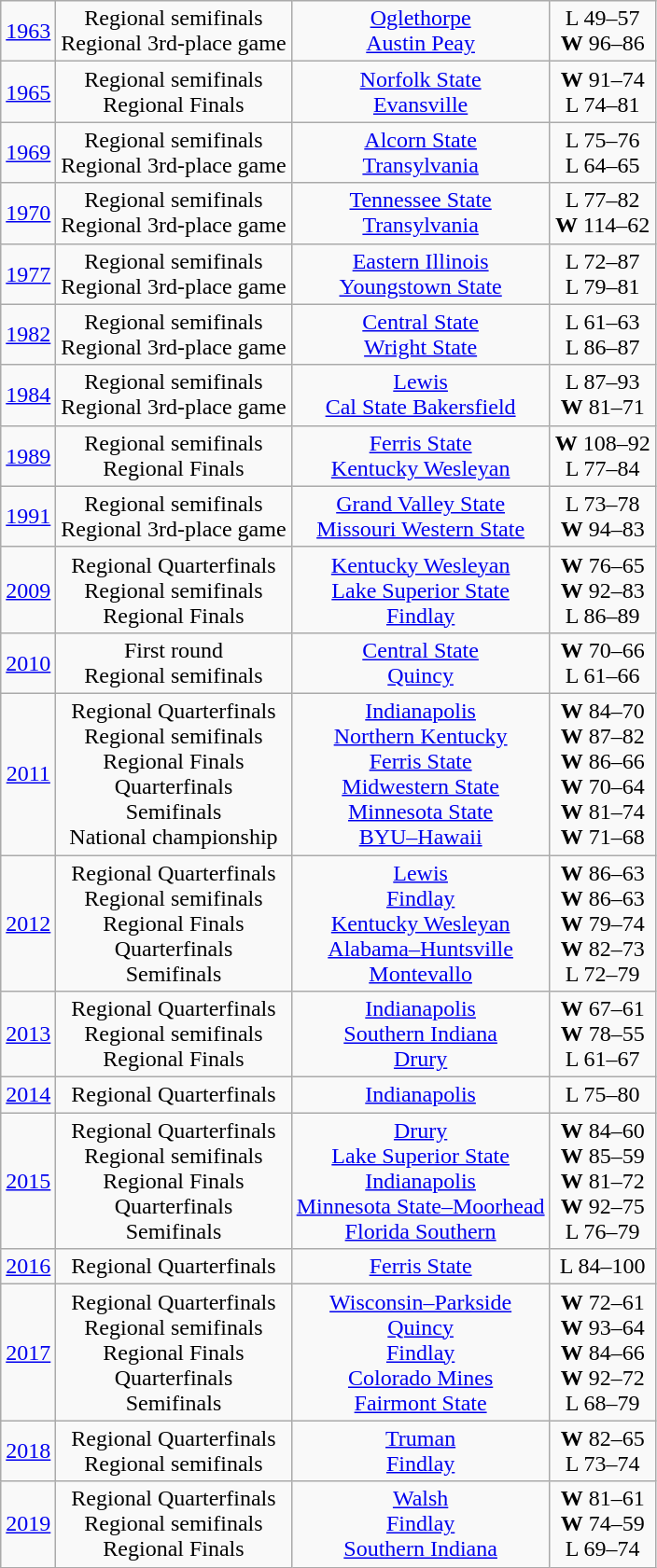<table class="wikitable">
<tr align="center">
<td><a href='#'>1963</a></td>
<td>Regional semifinals<br>Regional 3rd-place game</td>
<td><a href='#'>Oglethorpe</a><br><a href='#'>Austin Peay</a></td>
<td>L 49–57<br><strong>W</strong> 96–86</td>
</tr>
<tr align="center">
<td><a href='#'>1965</a></td>
<td>Regional semifinals<br>Regional Finals</td>
<td><a href='#'>Norfolk State</a><br><a href='#'>Evansville</a></td>
<td><strong>W</strong> 91–74<br>L 74–81</td>
</tr>
<tr align="center">
<td><a href='#'>1969</a></td>
<td>Regional semifinals<br>Regional 3rd-place game</td>
<td><a href='#'>Alcorn State</a><br><a href='#'>Transylvania</a></td>
<td>L 75–76<br>L 64–65</td>
</tr>
<tr align="center">
<td><a href='#'>1970</a></td>
<td>Regional semifinals<br>Regional 3rd-place game</td>
<td><a href='#'>Tennessee State</a><br><a href='#'>Transylvania</a></td>
<td>L 77–82<br><strong>W</strong> 114–62</td>
</tr>
<tr align="center">
<td><a href='#'>1977</a></td>
<td>Regional semifinals<br>Regional 3rd-place game</td>
<td><a href='#'>Eastern Illinois</a><br><a href='#'>Youngstown State</a></td>
<td>L 72–87<br>L 79–81</td>
</tr>
<tr align="center">
<td><a href='#'>1982</a></td>
<td>Regional semifinals<br>Regional 3rd-place game</td>
<td><a href='#'>Central State</a><br><a href='#'>Wright State</a></td>
<td>L 61–63<br>L 86–87</td>
</tr>
<tr align="center">
<td><a href='#'>1984</a></td>
<td>Regional semifinals<br>Regional 3rd-place game</td>
<td><a href='#'>Lewis</a><br><a href='#'>Cal State Bakersfield</a></td>
<td>L 87–93<br><strong>W</strong> 81–71</td>
</tr>
<tr align="center">
<td><a href='#'>1989</a></td>
<td>Regional semifinals<br>Regional Finals</td>
<td><a href='#'>Ferris State</a><br><a href='#'>Kentucky Wesleyan</a></td>
<td><strong>W</strong> 108–92<br>L 77–84</td>
</tr>
<tr align="center">
<td><a href='#'>1991</a></td>
<td>Regional semifinals<br>Regional 3rd-place game</td>
<td><a href='#'>Grand Valley State</a><br><a href='#'>Missouri Western State</a></td>
<td>L 73–78<br><strong>W</strong> 94–83</td>
</tr>
<tr align="center">
<td><a href='#'>2009</a></td>
<td>Regional Quarterfinals<br>Regional semifinals<br>Regional Finals</td>
<td><a href='#'>Kentucky Wesleyan</a><br><a href='#'>Lake Superior State</a><br><a href='#'>Findlay</a></td>
<td><strong>W</strong> 76–65<br><strong>W</strong> 92–83<br>L 86–89</td>
</tr>
<tr align="center">
<td><a href='#'>2010</a></td>
<td>First round<br>Regional semifinals</td>
<td><a href='#'>Central State</a><br><a href='#'>Quincy</a></td>
<td><strong>W</strong> 70–66<br>L 61–66</td>
</tr>
<tr align="center">
<td><a href='#'>2011</a></td>
<td>Regional Quarterfinals<br>Regional semifinals<br>Regional Finals<br> Quarterfinals<br>Semifinals<br>National championship</td>
<td><a href='#'>Indianapolis</a><br><a href='#'>Northern Kentucky</a><br><a href='#'>Ferris State</a><br><a href='#'>Midwestern State</a> <br><a href='#'>Minnesota State</a><br><a href='#'>BYU–Hawaii</a></td>
<td><strong>W</strong> 84–70<br><strong>W</strong> 87–82<br><strong>W</strong> 86–66<br><strong>W</strong> 70–64<br><strong>W</strong> 81–74<br><strong>W</strong> 71–68</td>
</tr>
<tr align="center">
<td><a href='#'>2012</a></td>
<td>Regional Quarterfinals<br>Regional semifinals<br>Regional Finals<br> Quarterfinals<br>Semifinals</td>
<td><a href='#'>Lewis</a><br><a href='#'>Findlay</a><br><a href='#'>Kentucky Wesleyan</a><br><a href='#'>Alabama–Huntsville</a> <br><a href='#'>Montevallo</a></td>
<td><strong>W</strong> 86–63<br><strong>W</strong> 86–63<br><strong>W</strong> 79–74<br><strong>W</strong> 82–73<br>L 72–79</td>
</tr>
<tr align="center">
<td><a href='#'>2013</a></td>
<td>Regional Quarterfinals<br>Regional semifinals<br>Regional Finals</td>
<td><a href='#'>Indianapolis</a><br><a href='#'>Southern Indiana</a><br><a href='#'>Drury</a></td>
<td><strong>W</strong> 67–61<br><strong>W</strong> 78–55<br>L 61–67</td>
</tr>
<tr align="center">
<td><a href='#'>2014</a></td>
<td>Regional Quarterfinals</td>
<td><a href='#'>Indianapolis</a></td>
<td>L 75–80</td>
</tr>
<tr align="center">
<td><a href='#'>2015</a></td>
<td>Regional Quarterfinals<br>Regional semifinals<br>Regional Finals<br> Quarterfinals<br>Semifinals</td>
<td><a href='#'>Drury</a><br><a href='#'>Lake Superior State</a><br><a href='#'>Indianapolis</a><br><a href='#'>Minnesota State–Moorhead</a> <br><a href='#'>Florida Southern</a></td>
<td><strong>W</strong> 84–60<br><strong>W</strong> 85–59<br><strong>W</strong> 81–72<br><strong>W</strong> 92–75<br>L 76–79</td>
</tr>
<tr align="center">
<td><a href='#'>2016</a></td>
<td>Regional Quarterfinals</td>
<td><a href='#'>Ferris State</a></td>
<td>L 84–100</td>
</tr>
<tr align="center">
<td><a href='#'>2017</a></td>
<td>Regional Quarterfinals<br>Regional semifinals<br>Regional Finals<br> Quarterfinals<br>Semifinals</td>
<td><a href='#'>Wisconsin–Parkside</a><br><a href='#'>Quincy</a><br><a href='#'>Findlay</a><br><a href='#'>Colorado Mines</a> <br><a href='#'>Fairmont State</a></td>
<td><strong>W</strong> 72–61<br><strong>W</strong> 93–64<br><strong>W</strong> 84–66<br><strong>W</strong> 92–72<br>L 68–79</td>
</tr>
<tr align="center">
<td><a href='#'>2018</a></td>
<td>Regional Quarterfinals<br>Regional semifinals</td>
<td><a href='#'>Truman</a><br><a href='#'>Findlay</a></td>
<td><strong>W</strong> 82–65<br>L 73–74</td>
</tr>
<tr align="center">
<td><a href='#'>2019</a></td>
<td>Regional Quarterfinals<br>Regional semifinals<br>Regional Finals</td>
<td><a href='#'>Walsh</a><br><a href='#'>Findlay</a><br><a href='#'>Southern Indiana</a></td>
<td><strong>W</strong> 81–61<br><strong>W</strong> 74–59<br>L 69–74</td>
</tr>
</table>
